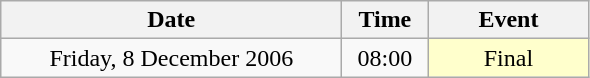<table class = "wikitable" style="text-align:center;">
<tr>
<th width=220>Date</th>
<th width=50>Time</th>
<th width=100>Event</th>
</tr>
<tr>
<td>Friday, 8 December 2006</td>
<td>08:00</td>
<td bgcolor=ffffcc>Final</td>
</tr>
</table>
